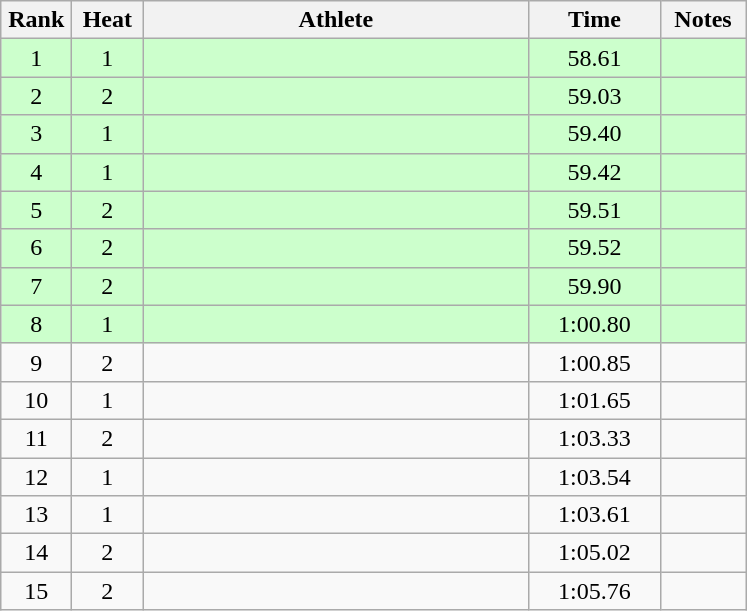<table class="wikitable" style="text-align:center">
<tr>
<th width=40>Rank</th>
<th width=40>Heat</th>
<th width=250>Athlete</th>
<th width=80>Time</th>
<th width=50>Notes</th>
</tr>
<tr bgcolor=ccffcc>
<td>1</td>
<td>1</td>
<td align=left></td>
<td>58.61</td>
<td></td>
</tr>
<tr bgcolor=ccffcc>
<td>2</td>
<td>2</td>
<td align=left></td>
<td>59.03</td>
<td></td>
</tr>
<tr bgcolor=ccffcc>
<td>3</td>
<td>1</td>
<td align=left></td>
<td>59.40</td>
<td></td>
</tr>
<tr bgcolor=ccffcc>
<td>4</td>
<td>1</td>
<td align=left></td>
<td>59.42</td>
<td></td>
</tr>
<tr bgcolor=ccffcc>
<td>5</td>
<td>2</td>
<td align=left></td>
<td>59.51</td>
<td></td>
</tr>
<tr bgcolor=ccffcc>
<td>6</td>
<td>2</td>
<td align=left></td>
<td>59.52</td>
<td></td>
</tr>
<tr bgcolor=ccffcc>
<td>7</td>
<td>2</td>
<td align=left></td>
<td>59.90</td>
<td></td>
</tr>
<tr bgcolor=ccffcc>
<td>8</td>
<td>1</td>
<td align=left></td>
<td>1:00.80</td>
<td></td>
</tr>
<tr>
<td>9</td>
<td>2</td>
<td align=left></td>
<td>1:00.85</td>
<td></td>
</tr>
<tr>
<td>10</td>
<td>1</td>
<td align=left></td>
<td>1:01.65</td>
<td></td>
</tr>
<tr>
<td>11</td>
<td>2</td>
<td align=left></td>
<td>1:03.33</td>
<td></td>
</tr>
<tr>
<td>12</td>
<td>1</td>
<td align=left></td>
<td>1:03.54</td>
<td></td>
</tr>
<tr>
<td>13</td>
<td>1</td>
<td align=left></td>
<td>1:03.61</td>
<td></td>
</tr>
<tr>
<td>14</td>
<td>2</td>
<td align=left></td>
<td>1:05.02</td>
<td></td>
</tr>
<tr>
<td>15</td>
<td>2</td>
<td align=left></td>
<td>1:05.76</td>
<td></td>
</tr>
</table>
